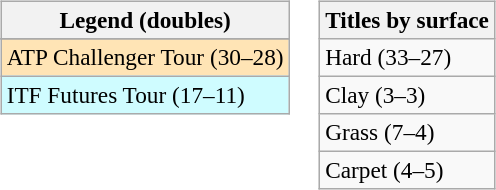<table>
<tr valign=top>
<td><br><table class=wikitable style=font-size:97%>
<tr>
<th>Legend (doubles)</th>
</tr>
<tr bgcolor=e5d1cb>
</tr>
<tr bgcolor=moccasin>
<td>ATP Challenger Tour (30–28)</td>
</tr>
<tr bgcolor=cffcff>
<td>ITF Futures Tour (17–11)</td>
</tr>
</table>
</td>
<td><br><table class=wikitable style=font-size:97%>
<tr>
<th>Titles by surface</th>
</tr>
<tr>
<td>Hard (33–27)</td>
</tr>
<tr>
<td>Clay (3–3)</td>
</tr>
<tr>
<td>Grass (7–4)</td>
</tr>
<tr>
<td>Carpet (4–5)</td>
</tr>
</table>
</td>
</tr>
</table>
